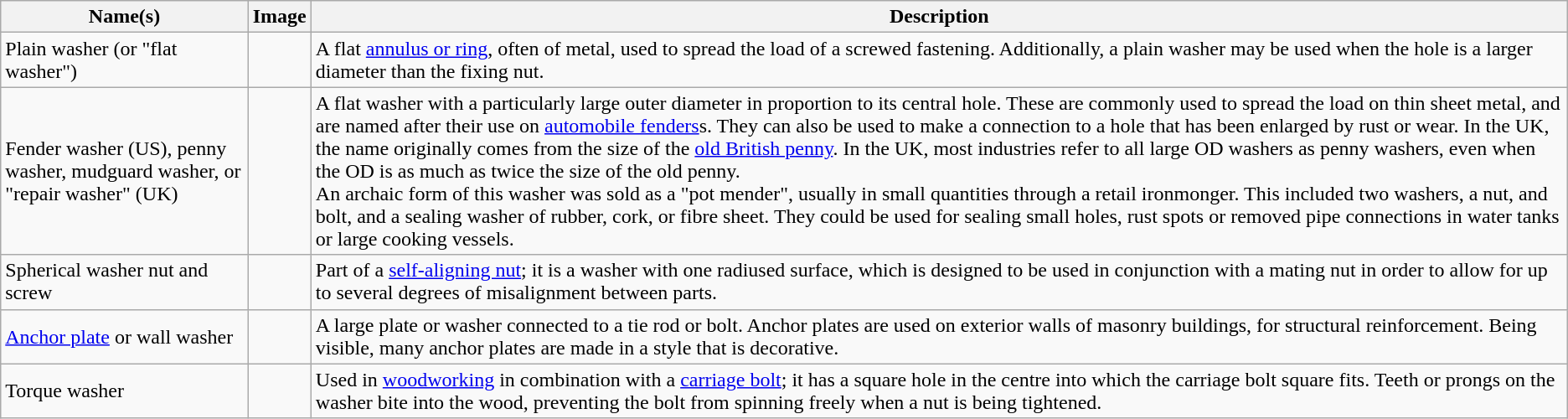<table class="wikitable">
<tr>
<th>Name(s)</th>
<th>Image</th>
<th>Description</th>
</tr>
<tr>
<td>Plain washer (or "flat washer")</td>
<td></td>
<td>A flat <a href='#'>annulus or ring</a>, often of metal, used to spread the load of a screwed fastening. Additionally, a plain washer may be used when the hole is a larger diameter than the fixing nut.</td>
</tr>
<tr>
<td>Fender washer (US), penny washer, mudguard washer, or "repair washer" (UK)</td>
<td></td>
<td>A flat washer with a particularly large outer diameter in proportion to its central hole. These are commonly used to spread the load on thin sheet metal, and are named after their use on <a href='#'>automobile fenders</a>s. They can also be used to make a connection to a hole that has been enlarged by rust or wear. In the UK, the name originally comes from the size of the <a href='#'>old British penny</a>. In the UK, most industries refer to all large OD washers as penny washers, even when the OD is as much as twice the size of the old penny.<br>An archaic form of this washer was sold as a "pot mender", usually in small quantities through a retail ironmonger. This included two washers, a nut, and bolt, and a sealing washer of rubber, cork, or fibre sheet. They could be used for sealing small holes, rust spots or removed pipe connections in water tanks or large cooking vessels.</td>
</tr>
<tr>
<td>Spherical washer nut and screw</td>
<td></td>
<td>Part of a <a href='#'>self-aligning nut</a>; it is a washer with one radiused surface, which is designed to be used in conjunction with a mating nut in order to allow for up to several degrees of misalignment between parts.</td>
</tr>
<tr>
<td><a href='#'>Anchor plate</a> or wall washer</td>
<td></td>
<td>A large plate or washer connected to a tie rod or bolt. Anchor plates are used on exterior walls of masonry buildings, for structural reinforcement. Being visible, many anchor plates are made in a style that is decorative.</td>
</tr>
<tr>
<td>Torque washer</td>
<td></td>
<td>Used in <a href='#'>woodworking</a> in combination with a <a href='#'>carriage bolt</a>; it has a square hole in the centre into which the carriage bolt square fits. Teeth or prongs on the washer bite into the wood, preventing the bolt from spinning freely when a nut is being tightened.</td>
</tr>
</table>
